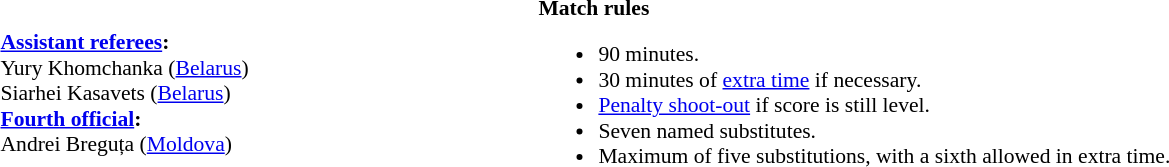<table width=100% style="font-size:90%">
<tr>
<td><br><strong><a href='#'>Assistant referees</a>:</strong>
<br>Yury Khomchanka (<a href='#'>Belarus</a>)
<br>Siarhei Kasavets (<a href='#'>Belarus</a>)
<br><strong><a href='#'>Fourth official</a>:</strong>
<br>Andrei Breguța (<a href='#'>Moldova</a>)</td>
<td><br><strong>Match rules</strong><ul><li>90 minutes.</li><li>30 minutes of <a href='#'>extra time</a> if necessary.</li><li><a href='#'>Penalty shoot-out</a> if score is still level.</li><li>Seven named substitutes.</li><li>Maximum of five substitutions, with a sixth allowed in extra time.</li></ul></td>
</tr>
</table>
